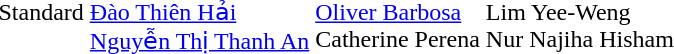<table>
<tr>
<td>Standard</td>
<td><br><a href='#'>Đào Thiên Hải</a><br><a href='#'>Nguyễn Thị Thanh An</a></td>
<td><br><a href='#'>Oliver Barbosa</a><br>Catherine Perena</td>
<td><br>Lim Yee-Weng<br>Nur Najiha Hisham</td>
</tr>
</table>
